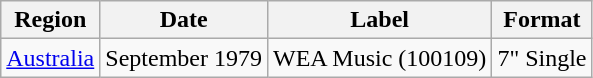<table class="wikitable">
<tr>
<th>Region</th>
<th>Date</th>
<th>Label</th>
<th>Format</th>
</tr>
<tr>
<td><a href='#'>Australia</a></td>
<td>September 1979</td>
<td>WEA Music (100109)</td>
<td>7" Single</td>
</tr>
</table>
